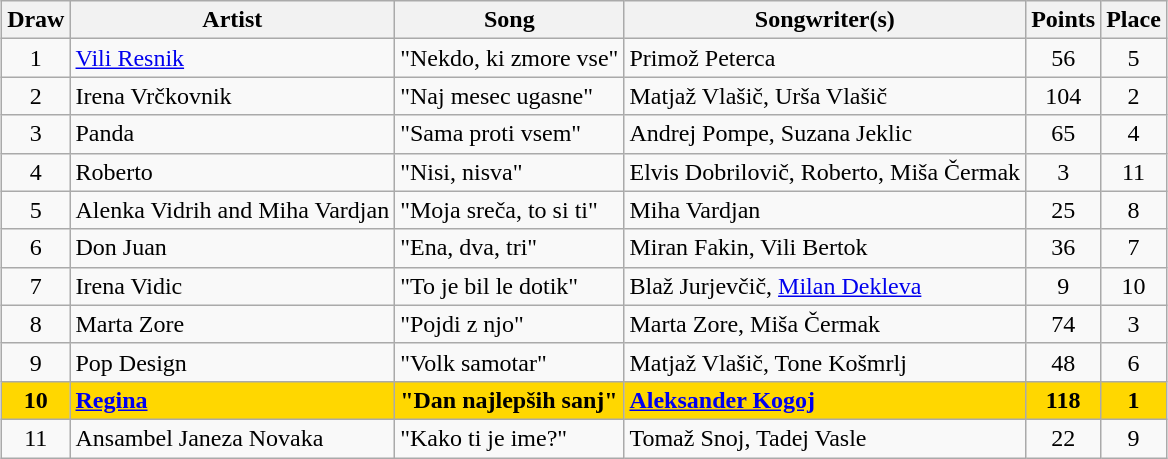<table class="sortable wikitable" style="margin: 1em auto 1em auto; text-align:center">
<tr>
<th>Draw</th>
<th>Artist</th>
<th>Song</th>
<th>Songwriter(s)</th>
<th>Points</th>
<th>Place</th>
</tr>
<tr>
<td>1</td>
<td align="left"><a href='#'>Vili Resnik</a></td>
<td align="left">"Nekdo, ki zmore vse"</td>
<td align="left">Primož Peterca</td>
<td>56</td>
<td>5</td>
</tr>
<tr>
<td>2</td>
<td align="left">Irena Vrčkovnik</td>
<td align="left">"Naj mesec ugasne"</td>
<td align="left">Matjaž Vlašič, Urša Vlašič</td>
<td>104</td>
<td>2</td>
</tr>
<tr>
<td>3</td>
<td align="left">Panda</td>
<td align="left">"Sama proti vsem"</td>
<td align="left">Andrej Pompe, Suzana Jeklic</td>
<td>65</td>
<td>4</td>
</tr>
<tr>
<td>4</td>
<td align="left">Roberto</td>
<td align="left">"Nisi, nisva"</td>
<td align="left">Elvis Dobrilovič, Roberto, Miša Čermak</td>
<td>3</td>
<td>11</td>
</tr>
<tr>
<td>5</td>
<td align="left">Alenka Vidrih and Miha Vardjan</td>
<td align="left">"Moja sreča, to si ti"</td>
<td align="left">Miha Vardjan</td>
<td>25</td>
<td>8</td>
</tr>
<tr>
<td>6</td>
<td align="left">Don Juan</td>
<td align="left">"Ena, dva, tri"</td>
<td align="left">Miran Fakin, Vili Bertok</td>
<td>36</td>
<td>7</td>
</tr>
<tr>
<td>7</td>
<td align="left">Irena Vidic</td>
<td align="left">"To je bil le dotik"</td>
<td align="left">Blaž Jurjevčič, <a href='#'>Milan Dekleva</a></td>
<td>9</td>
<td>10</td>
</tr>
<tr>
<td>8</td>
<td align="left">Marta Zore</td>
<td align="left">"Pojdi z njo"</td>
<td align="left">Marta Zore, Miša Čermak</td>
<td>74</td>
<td>3</td>
</tr>
<tr>
<td>9</td>
<td align="left">Pop Design</td>
<td align="left">"Volk samotar"</td>
<td align="left">Matjaž Vlašič, Tone Košmrlj</td>
<td>48</td>
<td>6</td>
</tr>
<tr style="font-weight:bold; background:gold;">
<td>10</td>
<td align="left"><a href='#'>Regina</a></td>
<td align="left">"Dan najlepših sanj"</td>
<td align="left"><a href='#'>Aleksander Kogoj</a></td>
<td>118</td>
<td>1</td>
</tr>
<tr>
<td>11</td>
<td align="left">Ansambel Janeza Novaka</td>
<td align="left">"Kako ti je ime?"</td>
<td align="left">Tomaž Snoj, Tadej Vasle</td>
<td>22</td>
<td>9</td>
</tr>
</table>
